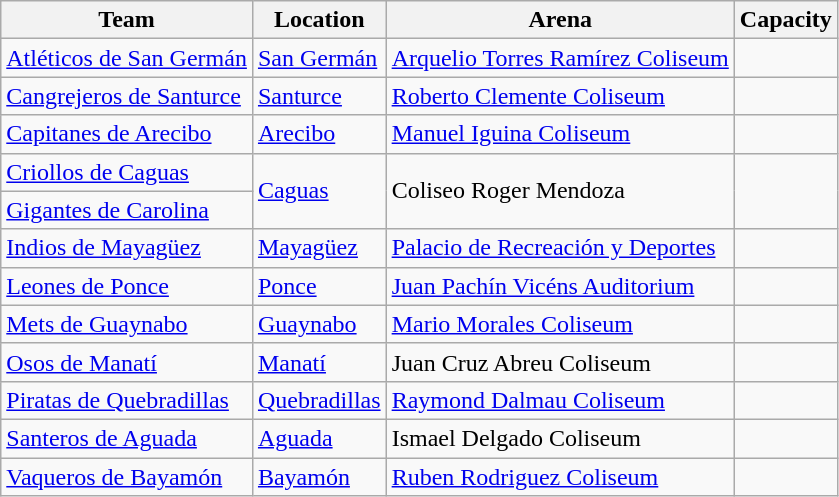<table class="wikitable sortable">
<tr>
<th>Team</th>
<th>Location</th>
<th>Arena</th>
<th>Capacity</th>
</tr>
<tr>
<td><a href='#'>Atléticos de San Germán</a></td>
<td><a href='#'>San Germán</a></td>
<td><a href='#'>Arquelio Torres Ramírez Coliseum</a></td>
<td></td>
</tr>
<tr>
<td><a href='#'>Cangrejeros de Santurce</a></td>
<td><a href='#'>Santurce</a></td>
<td><a href='#'>Roberto Clemente Coliseum</a></td>
<td></td>
</tr>
<tr>
<td><a href='#'>Capitanes de Arecibo</a></td>
<td><a href='#'>Arecibo</a></td>
<td><a href='#'>Manuel Iguina Coliseum</a></td>
<td></td>
</tr>
<tr>
<td><a href='#'>Criollos de Caguas</a></td>
<td rowspan=2><a href='#'>Caguas</a></td>
<td rowspan=2>Coliseo Roger Mendoza</td>
<td rowspan=2></td>
</tr>
<tr>
<td><a href='#'>Gigantes de Carolina</a></td>
</tr>
<tr>
<td><a href='#'>Indios de Mayagüez</a></td>
<td><a href='#'>Mayagüez</a></td>
<td><a href='#'>Palacio de Recreación y Deportes</a></td>
<td></td>
</tr>
<tr>
<td><a href='#'>Leones de Ponce</a></td>
<td><a href='#'>Ponce</a></td>
<td><a href='#'>Juan Pachín Vicéns Auditorium</a></td>
<td></td>
</tr>
<tr>
<td><a href='#'>Mets de Guaynabo</a></td>
<td><a href='#'>Guaynabo</a></td>
<td><a href='#'>Mario Morales Coliseum</a></td>
<td></td>
</tr>
<tr>
<td><a href='#'>Osos de Manatí</a></td>
<td><a href='#'>Manatí</a></td>
<td>Juan Cruz Abreu Coliseum</td>
<td></td>
</tr>
<tr>
<td><a href='#'>Piratas de Quebradillas</a></td>
<td><a href='#'>Quebradillas</a></td>
<td><a href='#'>Raymond Dalmau Coliseum</a></td>
<td></td>
</tr>
<tr>
<td><a href='#'>Santeros de Aguada</a></td>
<td><a href='#'>Aguada</a></td>
<td>Ismael Delgado Coliseum</td>
<td></td>
</tr>
<tr>
<td><a href='#'>Vaqueros de Bayamón</a></td>
<td><a href='#'>Bayamón</a></td>
<td><a href='#'>Ruben Rodriguez Coliseum</a></td>
<td></td>
</tr>
</table>
